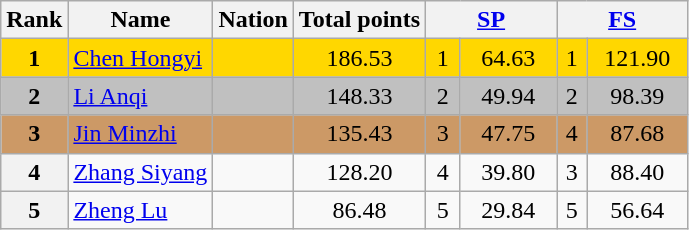<table class="wikitable sortable">
<tr>
<th>Rank</th>
<th>Name</th>
<th>Nation</th>
<th>Total points</th>
<th colspan="2" width="80px"><a href='#'>SP</a></th>
<th colspan="2" width="80px"><a href='#'>FS</a></th>
</tr>
<tr bgcolor="gold">
<td align="center"><strong>1</strong></td>
<td><a href='#'>Chen Hongyi</a></td>
<td></td>
<td align="center">186.53</td>
<td align="center">1</td>
<td align="center">64.63</td>
<td align="center">1</td>
<td align="center">121.90</td>
</tr>
<tr bgcolor="silver">
<td align="center"><strong>2</strong></td>
<td><a href='#'>Li Anqi</a></td>
<td></td>
<td align="center">148.33</td>
<td align="center">2</td>
<td align="center">49.94</td>
<td align="center">2</td>
<td align="center">98.39</td>
</tr>
<tr bgcolor="cc9966">
<td align="center"><strong>3</strong></td>
<td><a href='#'>Jin Minzhi</a></td>
<td></td>
<td align="center">135.43</td>
<td align="center">3</td>
<td align="center">47.75</td>
<td align="center">4</td>
<td align="center">87.68</td>
</tr>
<tr>
<th>4</th>
<td><a href='#'>Zhang Siyang</a></td>
<td></td>
<td align="center">128.20</td>
<td align="center">4</td>
<td align="center">39.80</td>
<td align="center">3</td>
<td align="center">88.40</td>
</tr>
<tr>
<th>5</th>
<td><a href='#'>Zheng Lu</a></td>
<td></td>
<td align="center">86.48</td>
<td align="center">5</td>
<td align="center">29.84</td>
<td align="center">5</td>
<td align="center">56.64</td>
</tr>
</table>
